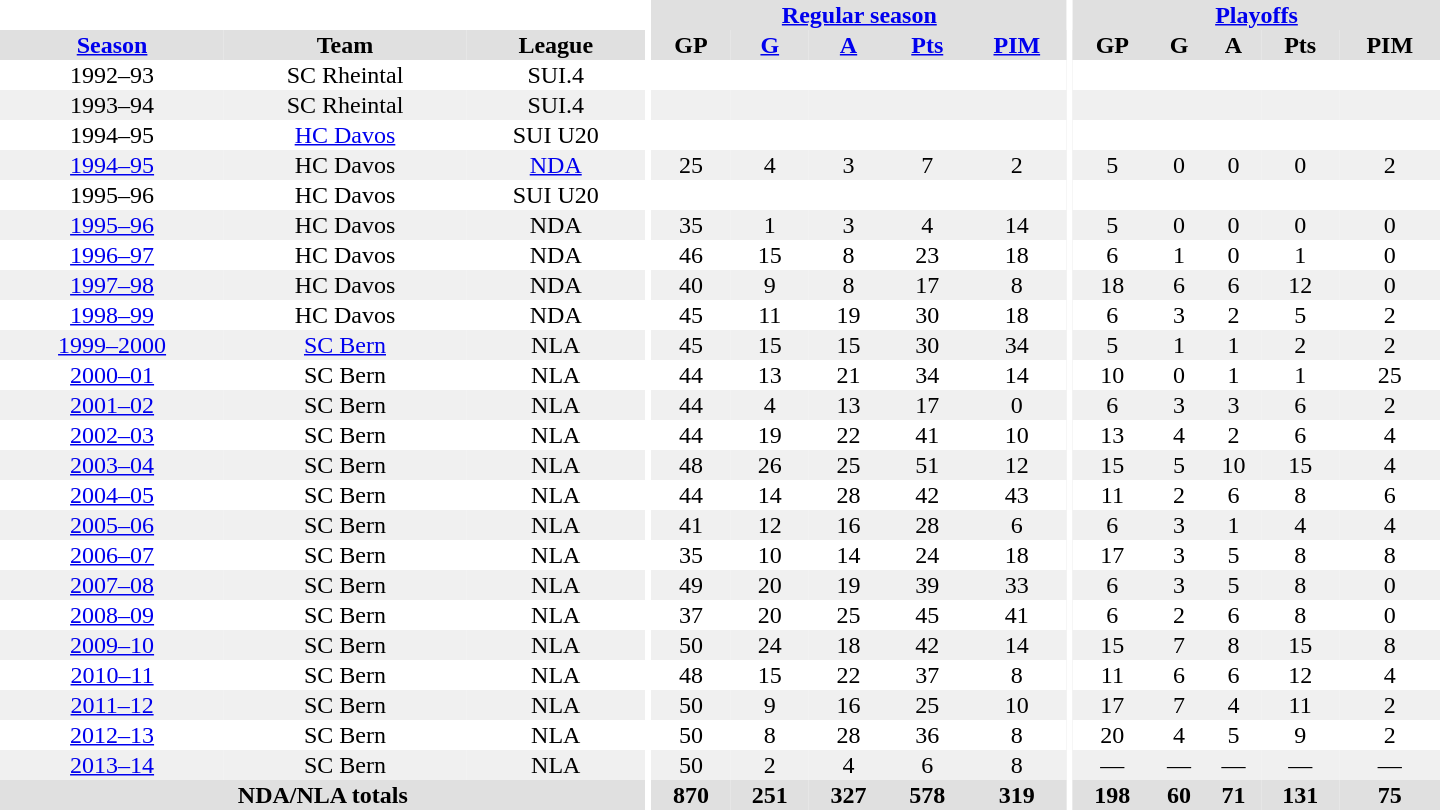<table border="0" cellpadding="1" cellspacing="0" style="text-align:center; width:60em">
<tr style="background:#e0e0e0;">
<th colspan="3" style="background:#fff;"></th>
<th rowspan="99" style="background:#fff;"></th>
<th colspan="5"><a href='#'>Regular season</a></th>
<th rowspan="99" style="background:#fff;"></th>
<th colspan="5"><a href='#'>Playoffs</a></th>
</tr>
<tr style="background:#e0e0e0;">
<th><a href='#'>Season</a></th>
<th>Team</th>
<th>League</th>
<th>GP</th>
<th><a href='#'>G</a></th>
<th><a href='#'>A</a></th>
<th><a href='#'>Pts</a></th>
<th><a href='#'>PIM</a></th>
<th>GP</th>
<th>G</th>
<th>A</th>
<th>Pts</th>
<th>PIM</th>
</tr>
<tr>
<td>1992–93</td>
<td>SC Rheintal</td>
<td>SUI.4</td>
<td></td>
<td></td>
<td></td>
<td></td>
<td></td>
<td></td>
<td></td>
<td></td>
<td></td>
<td></td>
</tr>
<tr bgcolor="#f0f0f0">
<td>1993–94</td>
<td>SC Rheintal</td>
<td>SUI.4</td>
<td></td>
<td></td>
<td></td>
<td></td>
<td></td>
<td></td>
<td></td>
<td></td>
<td></td>
<td></td>
</tr>
<tr>
<td>1994–95</td>
<td><a href='#'>HC Davos</a></td>
<td>SUI U20</td>
<td></td>
<td></td>
<td></td>
<td></td>
<td></td>
<td></td>
<td></td>
<td></td>
<td></td>
<td></td>
</tr>
<tr bgcolor="#f0f0f0">
<td><a href='#'>1994–95</a></td>
<td>HC Davos</td>
<td><a href='#'>NDA</a></td>
<td>25</td>
<td>4</td>
<td>3</td>
<td>7</td>
<td>2</td>
<td>5</td>
<td>0</td>
<td>0</td>
<td>0</td>
<td>2</td>
</tr>
<tr>
<td>1995–96</td>
<td>HC Davos</td>
<td>SUI U20</td>
<td></td>
<td></td>
<td></td>
<td></td>
<td></td>
<td></td>
<td></td>
<td></td>
<td></td>
<td></td>
</tr>
<tr bgcolor="#f0f0f0">
<td><a href='#'>1995–96</a></td>
<td>HC Davos</td>
<td>NDA</td>
<td>35</td>
<td>1</td>
<td>3</td>
<td>4</td>
<td>14</td>
<td>5</td>
<td>0</td>
<td>0</td>
<td>0</td>
<td>0</td>
</tr>
<tr>
<td><a href='#'>1996–97</a></td>
<td>HC Davos</td>
<td>NDA</td>
<td>46</td>
<td>15</td>
<td>8</td>
<td>23</td>
<td>18</td>
<td>6</td>
<td>1</td>
<td>0</td>
<td>1</td>
<td>0</td>
</tr>
<tr bgcolor="#f0f0f0">
<td><a href='#'>1997–98</a></td>
<td>HC Davos</td>
<td>NDA</td>
<td>40</td>
<td>9</td>
<td>8</td>
<td>17</td>
<td>8</td>
<td>18</td>
<td>6</td>
<td>6</td>
<td>12</td>
<td>0</td>
</tr>
<tr>
<td><a href='#'>1998–99</a></td>
<td>HC Davos</td>
<td>NDA</td>
<td>45</td>
<td>11</td>
<td>19</td>
<td>30</td>
<td>18</td>
<td>6</td>
<td>3</td>
<td>2</td>
<td>5</td>
<td>2</td>
</tr>
<tr bgcolor="#f0f0f0">
<td><a href='#'>1999–2000</a></td>
<td><a href='#'>SC Bern</a></td>
<td>NLA</td>
<td>45</td>
<td>15</td>
<td>15</td>
<td>30</td>
<td>34</td>
<td>5</td>
<td>1</td>
<td>1</td>
<td>2</td>
<td>2</td>
</tr>
<tr>
<td><a href='#'>2000–01</a></td>
<td>SC Bern</td>
<td>NLA</td>
<td>44</td>
<td>13</td>
<td>21</td>
<td>34</td>
<td>14</td>
<td>10</td>
<td>0</td>
<td>1</td>
<td>1</td>
<td>25</td>
</tr>
<tr bgcolor="#f0f0f0">
<td><a href='#'>2001–02</a></td>
<td>SC Bern</td>
<td>NLA</td>
<td>44</td>
<td>4</td>
<td>13</td>
<td>17</td>
<td>0</td>
<td>6</td>
<td>3</td>
<td>3</td>
<td>6</td>
<td>2</td>
</tr>
<tr>
<td><a href='#'>2002–03</a></td>
<td>SC Bern</td>
<td>NLA</td>
<td>44</td>
<td>19</td>
<td>22</td>
<td>41</td>
<td>10</td>
<td>13</td>
<td>4</td>
<td>2</td>
<td>6</td>
<td>4</td>
</tr>
<tr bgcolor="#f0f0f0">
<td><a href='#'>2003–04</a></td>
<td>SC Bern</td>
<td>NLA</td>
<td>48</td>
<td>26</td>
<td>25</td>
<td>51</td>
<td>12</td>
<td>15</td>
<td>5</td>
<td>10</td>
<td>15</td>
<td>4</td>
</tr>
<tr>
<td><a href='#'>2004–05</a></td>
<td>SC Bern</td>
<td>NLA</td>
<td>44</td>
<td>14</td>
<td>28</td>
<td>42</td>
<td>43</td>
<td>11</td>
<td>2</td>
<td>6</td>
<td>8</td>
<td>6</td>
</tr>
<tr bgcolor="#f0f0f0">
<td><a href='#'>2005–06</a></td>
<td>SC Bern</td>
<td>NLA</td>
<td>41</td>
<td>12</td>
<td>16</td>
<td>28</td>
<td>6</td>
<td>6</td>
<td>3</td>
<td>1</td>
<td>4</td>
<td>4</td>
</tr>
<tr>
<td><a href='#'>2006–07</a></td>
<td>SC Bern</td>
<td>NLA</td>
<td>35</td>
<td>10</td>
<td>14</td>
<td>24</td>
<td>18</td>
<td>17</td>
<td>3</td>
<td>5</td>
<td>8</td>
<td>8</td>
</tr>
<tr bgcolor="#f0f0f0">
<td><a href='#'>2007–08</a></td>
<td>SC Bern</td>
<td>NLA</td>
<td>49</td>
<td>20</td>
<td>19</td>
<td>39</td>
<td>33</td>
<td>6</td>
<td>3</td>
<td>5</td>
<td>8</td>
<td>0</td>
</tr>
<tr>
<td><a href='#'>2008–09</a></td>
<td>SC Bern</td>
<td>NLA</td>
<td>37</td>
<td>20</td>
<td>25</td>
<td>45</td>
<td>41</td>
<td>6</td>
<td>2</td>
<td>6</td>
<td>8</td>
<td>0</td>
</tr>
<tr bgcolor="#f0f0f0">
<td><a href='#'>2009–10</a></td>
<td>SC Bern</td>
<td>NLA</td>
<td>50</td>
<td>24</td>
<td>18</td>
<td>42</td>
<td>14</td>
<td>15</td>
<td>7</td>
<td>8</td>
<td>15</td>
<td>8</td>
</tr>
<tr>
<td><a href='#'>2010–11</a></td>
<td>SC Bern</td>
<td>NLA</td>
<td>48</td>
<td>15</td>
<td>22</td>
<td>37</td>
<td>8</td>
<td>11</td>
<td>6</td>
<td>6</td>
<td>12</td>
<td>4</td>
</tr>
<tr bgcolor="#f0f0f0">
<td><a href='#'>2011–12</a></td>
<td>SC Bern</td>
<td>NLA</td>
<td>50</td>
<td>9</td>
<td>16</td>
<td>25</td>
<td>10</td>
<td>17</td>
<td>7</td>
<td>4</td>
<td>11</td>
<td>2</td>
</tr>
<tr>
<td><a href='#'>2012–13</a></td>
<td>SC Bern</td>
<td>NLA</td>
<td>50</td>
<td>8</td>
<td>28</td>
<td>36</td>
<td>8</td>
<td>20</td>
<td>4</td>
<td>5</td>
<td>9</td>
<td>2</td>
</tr>
<tr bgcolor="#f0f0f0">
<td><a href='#'>2013–14</a></td>
<td>SC Bern</td>
<td>NLA</td>
<td>50</td>
<td>2</td>
<td>4</td>
<td>6</td>
<td>8</td>
<td>—</td>
<td>—</td>
<td>—</td>
<td>—</td>
<td>—</td>
</tr>
<tr bgcolor="#e0e0e0">
<th colspan="3">NDA/NLA totals</th>
<th>870</th>
<th>251</th>
<th>327</th>
<th>578</th>
<th>319</th>
<th>198</th>
<th>60</th>
<th>71</th>
<th>131</th>
<th>75</th>
</tr>
</table>
